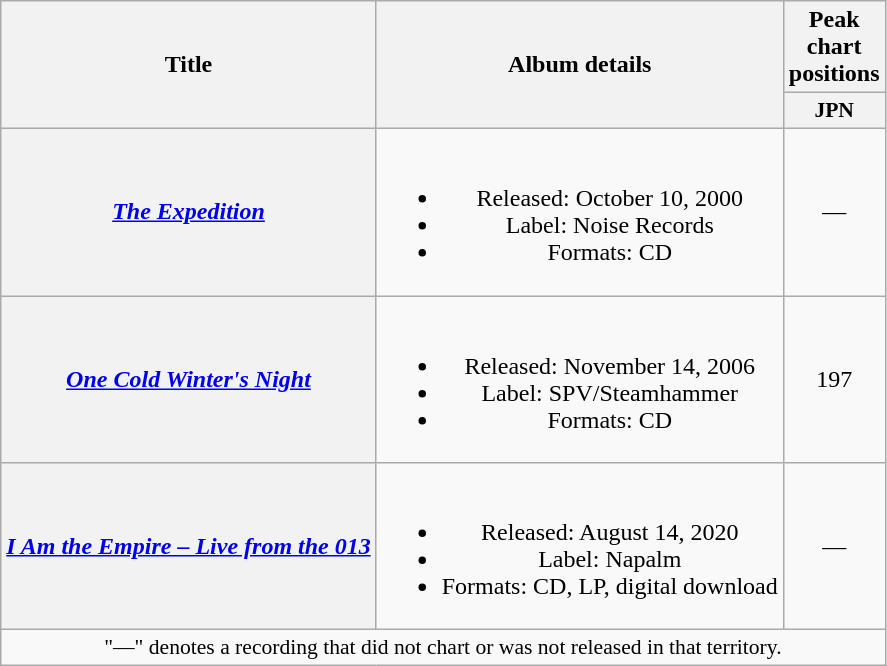<table class="wikitable plainrowheaders" style="text-align:center;">
<tr>
<th scope="col" rowspan="2">Title</th>
<th scope="col" rowspan="2">Album details</th>
<th scope="col">Peak chart positions</th>
</tr>
<tr>
<th scope="col" style="width:3em;font-size:90%;">JPN<br></th>
</tr>
<tr>
<th scope="row"><em><a href='#'>The Expedition</a></em></th>
<td><br><ul><li>Released: October 10, 2000</li><li>Label: Noise Records</li><li>Formats: CD</li></ul></td>
<td>—</td>
</tr>
<tr>
<th scope="row"><em><a href='#'>One Cold Winter's Night</a></em></th>
<td><br><ul><li>Released: November 14, 2006</li><li>Label: SPV/Steamhammer</li><li>Formats: CD</li></ul></td>
<td>197</td>
</tr>
<tr>
<th scope="row"><em><a href='#'>I Am the Empire – Live from the 013</a></em></th>
<td><br><ul><li>Released: August 14, 2020</li><li>Label: Napalm</li><li>Formats: CD, LP, digital download</li></ul></td>
<td>—</td>
</tr>
<tr>
<td colspan="15" style="font-size:90%">"—" denotes a recording that did not chart or was not released in that territory.</td>
</tr>
</table>
